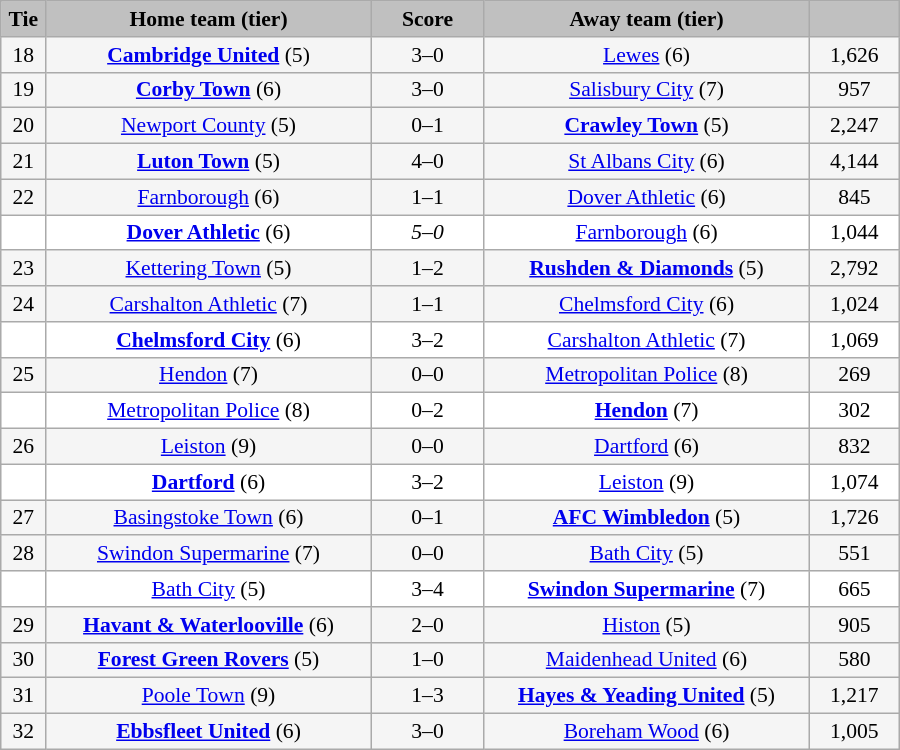<table class="wikitable" style="width: 600px; background:WhiteSmoke; text-align:center; font-size:90%">
<tr>
<td scope="col" style="width:  5.00%; background:silver;"><strong>Tie</strong></td>
<td scope="col" style="width: 36.25%; background:silver;"><strong>Home team (tier)</strong></td>
<td scope="col" style="width: 12.50%; background:silver;"><strong>Score</strong></td>
<td scope="col" style="width: 36.25%; background:silver;"><strong>Away team (tier)</strong></td>
<td scope="col" style="width: 10.00%; background:silver;"><strong></strong></td>
</tr>
<tr>
<td>18</td>
<td><strong><a href='#'>Cambridge United</a></strong> (5)</td>
<td>3–0</td>
<td><a href='#'>Lewes</a> (6)</td>
<td>1,626</td>
</tr>
<tr>
<td>19</td>
<td><strong><a href='#'>Corby Town</a></strong> (6)</td>
<td>3–0</td>
<td><a href='#'>Salisbury City</a> (7)</td>
<td>957</td>
</tr>
<tr>
<td>20</td>
<td><a href='#'>Newport County</a> (5)</td>
<td>0–1</td>
<td><strong><a href='#'>Crawley Town</a></strong> (5)</td>
<td>2,247</td>
</tr>
<tr>
<td>21</td>
<td><strong><a href='#'>Luton Town</a></strong> (5)</td>
<td>4–0</td>
<td><a href='#'>St Albans City</a> (6)</td>
<td>4,144</td>
</tr>
<tr>
<td>22</td>
<td><a href='#'>Farnborough</a> (6)</td>
<td>1–1</td>
<td><a href='#'>Dover Athletic</a> (6)</td>
<td>845</td>
</tr>
<tr style="background:white;">
<td><em></em></td>
<td><strong><a href='#'>Dover Athletic</a></strong> (6)</td>
<td><em>5–0</em></td>
<td><a href='#'>Farnborough</a> (6)</td>
<td>1,044</td>
</tr>
<tr>
<td>23</td>
<td><a href='#'>Kettering Town</a> (5)</td>
<td>1–2</td>
<td><strong><a href='#'>Rushden & Diamonds</a></strong> (5)</td>
<td>2,792</td>
</tr>
<tr>
<td>24</td>
<td><a href='#'>Carshalton Athletic</a> (7)</td>
<td>1–1</td>
<td><a href='#'>Chelmsford City</a> (6)</td>
<td>1,024</td>
</tr>
<tr style="background:white;">
<td><em></em></td>
<td><strong><a href='#'>Chelmsford City</a></strong> (6)</td>
<td>3–2</td>
<td><a href='#'>Carshalton Athletic</a> (7)</td>
<td>1,069</td>
</tr>
<tr>
<td>25</td>
<td><a href='#'>Hendon</a> (7)</td>
<td>0–0</td>
<td><a href='#'>Metropolitan Police</a> (8)</td>
<td>269</td>
</tr>
<tr style="background:white;">
<td><em></em></td>
<td><a href='#'>Metropolitan Police</a> (8)</td>
<td>0–2</td>
<td><strong><a href='#'>Hendon</a></strong> (7)</td>
<td>302</td>
</tr>
<tr>
<td>26</td>
<td><a href='#'>Leiston</a> (9)</td>
<td>0–0</td>
<td><a href='#'>Dartford</a> (6)</td>
<td>832</td>
</tr>
<tr style="background:white;">
<td><em></em></td>
<td><strong><a href='#'>Dartford</a></strong> (6)</td>
<td>3–2</td>
<td><a href='#'>Leiston</a> (9)</td>
<td>1,074</td>
</tr>
<tr>
<td>27</td>
<td><a href='#'>Basingstoke Town</a> (6)</td>
<td>0–1</td>
<td><strong><a href='#'>AFC Wimbledon</a></strong> (5)</td>
<td>1,726</td>
</tr>
<tr>
<td>28</td>
<td><a href='#'>Swindon Supermarine</a> (7)</td>
<td>0–0</td>
<td><a href='#'>Bath City</a> (5)</td>
<td>551</td>
</tr>
<tr style="background:white;">
<td><em></em></td>
<td><a href='#'>Bath City</a> (5)</td>
<td>3–4</td>
<td><strong><a href='#'>Swindon Supermarine</a></strong> (7)</td>
<td>665</td>
</tr>
<tr>
<td>29</td>
<td><strong><a href='#'>Havant & Waterlooville</a></strong> (6)</td>
<td>2–0</td>
<td><a href='#'>Histon</a> (5)</td>
<td>905</td>
</tr>
<tr>
<td>30</td>
<td><strong><a href='#'>Forest Green Rovers</a></strong> (5)</td>
<td>1–0</td>
<td><a href='#'>Maidenhead United</a> (6)</td>
<td>580</td>
</tr>
<tr>
<td>31</td>
<td><a href='#'>Poole Town</a> (9)</td>
<td>1–3</td>
<td><strong><a href='#'>Hayes & Yeading United</a></strong> (5)</td>
<td>1,217</td>
</tr>
<tr>
<td>32</td>
<td><strong><a href='#'>Ebbsfleet United</a></strong> (6)</td>
<td>3–0</td>
<td><a href='#'>Boreham Wood</a> (6)</td>
<td>1,005</td>
</tr>
</table>
